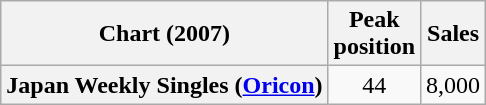<table class="wikitable sortable plainrowheaders" style="text-align:center;">
<tr>
<th scope="col">Chart (2007)</th>
<th scope="col">Peak<br>position</th>
<th scope="col">Sales</th>
</tr>
<tr>
<th scope="row">Japan Weekly Singles (<a href='#'>Oricon</a>)</th>
<td style="text-align:center;">44</td>
<td style="text-align:left;">8,000</td>
</tr>
</table>
